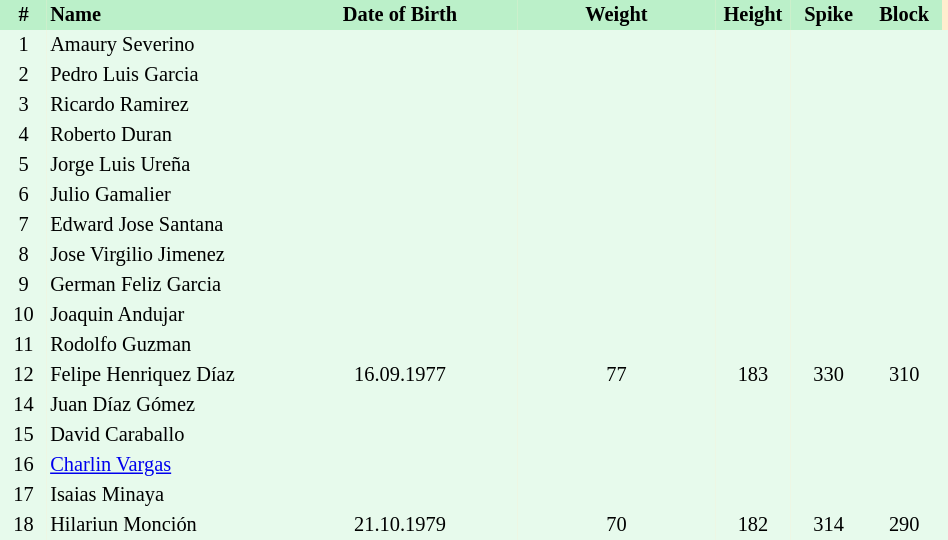<table border=0 cellpadding=2 cellspacing=0  |- bgcolor=#FFECCE style="text-align:center; font-size:85%;" width=50%>
<tr bgcolor=#BBF0C9>
<th width=5%>#</th>
<th width=25% align=left>Name</th>
<th width=25%>Date of Birth</th>
<th width=21%>Weight</th>
<th width=8%>Height</th>
<th width=8%>Spike</th>
<th width=8%>Block</th>
</tr>
<tr bgcolor=#E7FAEC>
<td>1</td>
<td align=left>Amaury Severino</td>
<td></td>
<td></td>
<td></td>
<td></td>
<td></td>
<td></td>
</tr>
<tr bgcolor=#E7FAEC>
<td>2</td>
<td align=left>Pedro Luis Garcia</td>
<td></td>
<td></td>
<td></td>
<td></td>
<td></td>
<td></td>
</tr>
<tr bgcolor=#E7FAEC>
<td>3</td>
<td align=left>Ricardo Ramirez</td>
<td></td>
<td></td>
<td></td>
<td></td>
<td></td>
<td></td>
</tr>
<tr bgcolor=#E7FAEC>
<td>4</td>
<td align=left>Roberto Duran</td>
<td></td>
<td></td>
<td></td>
<td></td>
<td></td>
<td></td>
</tr>
<tr bgcolor=#E7FAEC>
<td>5</td>
<td align=left>Jorge Luis Ureña</td>
<td></td>
<td></td>
<td></td>
<td></td>
<td></td>
<td></td>
</tr>
<tr bgcolor=#E7FAEC>
<td>6</td>
<td align=left>Julio Gamalier</td>
<td></td>
<td></td>
<td></td>
<td></td>
<td></td>
<td></td>
</tr>
<tr bgcolor=#E7FAEC>
<td>7</td>
<td align=left>Edward Jose Santana</td>
<td></td>
<td></td>
<td></td>
<td></td>
<td></td>
<td></td>
</tr>
<tr bgcolor=#E7FAEC>
<td>8</td>
<td align=left>Jose Virgilio Jimenez</td>
<td></td>
<td></td>
<td></td>
<td></td>
<td></td>
<td></td>
</tr>
<tr bgcolor=#E7FAEC>
<td>9</td>
<td align=left>German Feliz Garcia</td>
<td></td>
<td></td>
<td></td>
<td></td>
<td></td>
<td></td>
</tr>
<tr bgcolor=#E7FAEC>
<td>10</td>
<td align=left>Joaquin Andujar</td>
<td></td>
<td></td>
<td></td>
<td></td>
<td></td>
<td></td>
</tr>
<tr bgcolor=#E7FAEC>
<td>11</td>
<td align=left>Rodolfo Guzman</td>
<td></td>
<td></td>
<td></td>
<td></td>
<td></td>
<td></td>
</tr>
<tr bgcolor=#E7FAEC>
<td>12</td>
<td align=left>Felipe Henriquez Díaz</td>
<td>16.09.1977</td>
<td>77</td>
<td>183</td>
<td>330</td>
<td>310</td>
<td></td>
</tr>
<tr bgcolor=#E7FAEC>
<td>14</td>
<td align=left>Juan Díaz Gómez</td>
<td></td>
<td></td>
<td></td>
<td></td>
<td></td>
<td></td>
</tr>
<tr bgcolor=#E7FAEC>
<td>15</td>
<td align=left>David Caraballo</td>
<td></td>
<td></td>
<td></td>
<td></td>
<td></td>
<td></td>
</tr>
<tr bgcolor=#E7FAEC>
<td>16</td>
<td align=left><a href='#'>Charlin Vargas</a></td>
<td></td>
<td></td>
<td></td>
<td></td>
<td></td>
<td></td>
</tr>
<tr bgcolor=#E7FAEC>
<td>17</td>
<td align=left>Isaias Minaya</td>
<td></td>
<td></td>
<td></td>
<td></td>
<td></td>
<td></td>
</tr>
<tr bgcolor=#E7FAEC>
<td>18</td>
<td align=left>Hilariun Monción</td>
<td>21.10.1979</td>
<td>70</td>
<td>182</td>
<td>314</td>
<td>290</td>
<td></td>
</tr>
</table>
